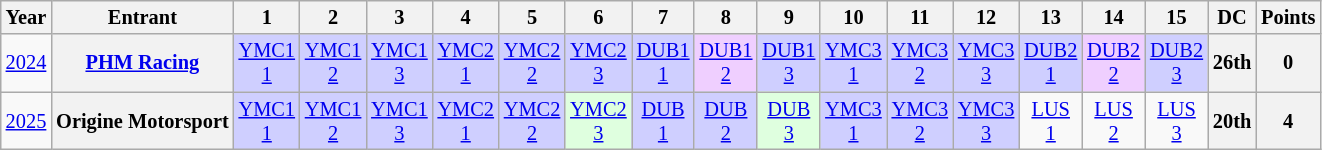<table class="wikitable" style="text-align:center; font-size:85%">
<tr>
<th>Year</th>
<th>Entrant</th>
<th>1</th>
<th>2</th>
<th>3</th>
<th>4</th>
<th>5</th>
<th>6</th>
<th>7</th>
<th>8</th>
<th>9</th>
<th>10</th>
<th>11</th>
<th>12</th>
<th>13</th>
<th>14</th>
<th>15</th>
<th>DC</th>
<th>Points</th>
</tr>
<tr>
<td><a href='#'>2024</a></td>
<th nowrap><a href='#'>PHM Racing</a></th>
<td style="background:#CFCFFF;"><a href='#'>YMC1<br>1</a><br></td>
<td style="background:#CFCFFF;"><a href='#'>YMC1<br>2</a><br></td>
<td style="background:#CFCFFF;"><a href='#'>YMC1<br>3</a><br></td>
<td style="background:#CFCFFF;"><a href='#'>YMC2<br>1</a><br></td>
<td style="background:#CFCFFF;"><a href='#'>YMC2<br>2</a><br></td>
<td style="background:#CFCFFF;"><a href='#'>YMC2<br>3</a><br></td>
<td style="background:#CFCFFF;"><a href='#'>DUB1<br>1</a><br></td>
<td style="background:#EFCFFF;"><a href='#'>DUB1<br>2</a><br></td>
<td style="background:#CFCFFF;"><a href='#'>DUB1<br>3</a><br></td>
<td style="background:#CFCFFF;"><a href='#'>YMC3<br>1</a><br></td>
<td style="background:#CFCFFF;"><a href='#'>YMC3<br>2</a><br></td>
<td style="background:#CFCFFF;"><a href='#'>YMC3<br>3</a><br></td>
<td style="background:#CFCFFF;"><a href='#'>DUB2<br>1</a><br></td>
<td style="background:#EFCFFF;"><a href='#'>DUB2<br>2</a><br></td>
<td style="background:#CFCFFF;"><a href='#'>DUB2<br>3</a><br></td>
<th>26th</th>
<th>0</th>
</tr>
<tr>
<td><a href='#'>2025</a></td>
<th nowrap>Origine Motorsport</th>
<td style="background:#CFCFFF;"><a href='#'>YMC1<br>1</a><br></td>
<td style="background:#CFCFFF;"><a href='#'>YMC1<br>2</a><br></td>
<td style="background:#CFCFFF;"><a href='#'>YMC1<br>3</a><br></td>
<td style="background:#CFCFFF;"><a href='#'>YMC2<br>1</a><br></td>
<td style="background:#CFCFFF;"><a href='#'>YMC2<br>2</a><br></td>
<td style="background:#DFFFDF;"><a href='#'>YMC2<br>3</a><br></td>
<td style="background:#CFCFFF;"><a href='#'>DUB<br>1</a><br></td>
<td style="background:#CFCFFF;"><a href='#'>DUB<br>2</a><br></td>
<td style="background:#DFFFDF;"><a href='#'>DUB<br>3</a><br></td>
<td style="background:#CFCFFF;"><a href='#'>YMC3<br>1</a><br></td>
<td style="background:#CFCFFF;"><a href='#'>YMC3<br>2</a><br></td>
<td style="background:#CFCFFF;"><a href='#'>YMC3<br>3</a><br></td>
<td style="background:#;"><a href='#'>LUS<br>1</a></td>
<td style="background:#;"><a href='#'>LUS<br>2</a></td>
<td style="background:#;"><a href='#'>LUS<br>3</a></td>
<th>20th</th>
<th>4</th>
</tr>
</table>
